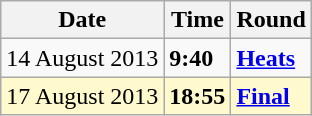<table class="wikitable">
<tr>
<th>Date</th>
<th>Time</th>
<th>Round</th>
</tr>
<tr>
<td>14 August 2013</td>
<td><strong>9:40</strong></td>
<td><strong><a href='#'>Heats</a></strong></td>
</tr>
<tr style=background:lemonchiffon>
<td>17 August 2013</td>
<td><strong>18:55</strong></td>
<td><strong><a href='#'>Final</a></strong></td>
</tr>
</table>
